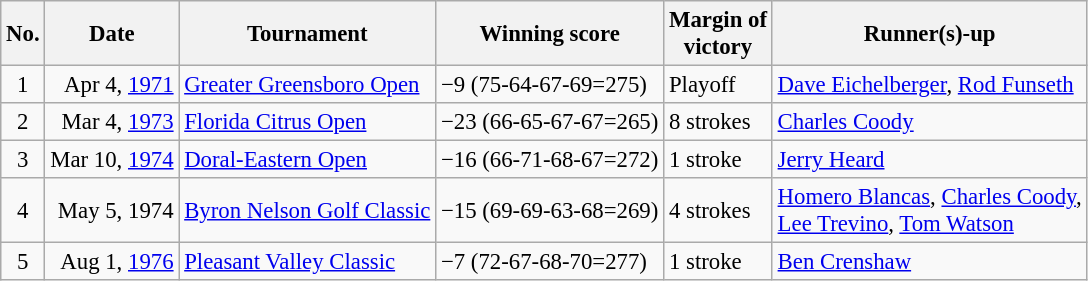<table class="wikitable" style="font-size:95%;">
<tr>
<th>No.</th>
<th>Date</th>
<th>Tournament</th>
<th>Winning score</th>
<th>Margin of<br>victory</th>
<th>Runner(s)-up</th>
</tr>
<tr>
<td align=center>1</td>
<td align=right>Apr 4, <a href='#'>1971</a></td>
<td><a href='#'>Greater Greensboro Open</a></td>
<td>−9 (75-64-67-69=275)</td>
<td>Playoff</td>
<td> <a href='#'>Dave Eichelberger</a>,  <a href='#'>Rod Funseth</a></td>
</tr>
<tr>
<td align=center>2</td>
<td align=right>Mar 4, <a href='#'>1973</a></td>
<td><a href='#'>Florida Citrus Open</a></td>
<td>−23 (66-65-67-67=265)</td>
<td>8 strokes</td>
<td> <a href='#'>Charles Coody</a></td>
</tr>
<tr>
<td align=center>3</td>
<td align=right>Mar 10, <a href='#'>1974</a></td>
<td><a href='#'>Doral-Eastern Open</a></td>
<td>−16 (66-71-68-67=272)</td>
<td>1 stroke</td>
<td> <a href='#'>Jerry Heard</a></td>
</tr>
<tr>
<td align=center>4</td>
<td align=right>May 5, 1974</td>
<td><a href='#'>Byron Nelson Golf Classic</a></td>
<td>−15 (69-69-63-68=269)</td>
<td>4 strokes</td>
<td> <a href='#'>Homero Blancas</a>,  <a href='#'>Charles Coody</a>,<br> <a href='#'>Lee Trevino</a>,  <a href='#'>Tom Watson</a></td>
</tr>
<tr>
<td align=center>5</td>
<td align=right>Aug 1, <a href='#'>1976</a></td>
<td><a href='#'>Pleasant Valley Classic</a></td>
<td>−7 (72-67-68-70=277)</td>
<td>1 stroke</td>
<td> <a href='#'>Ben Crenshaw</a></td>
</tr>
</table>
